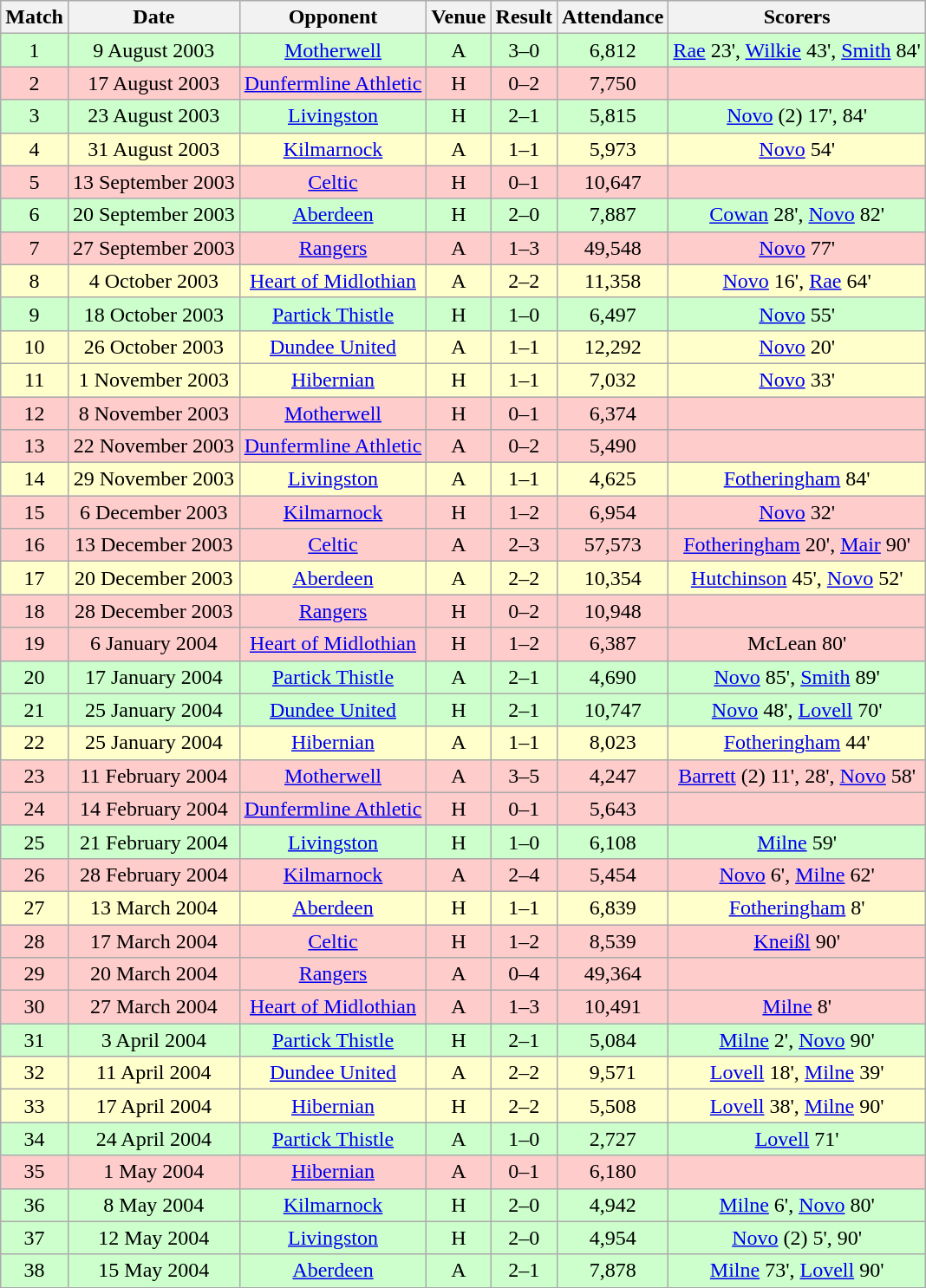<table class="wikitable" style="font-size:100%; text-align:center">
<tr>
<th>Match</th>
<th>Date</th>
<th>Opponent</th>
<th>Venue</th>
<th>Result</th>
<th>Attendance</th>
<th>Scorers</th>
</tr>
<tr style="background: #CCFFCC;">
<td>1</td>
<td>9 August 2003</td>
<td><a href='#'>Motherwell</a></td>
<td>A</td>
<td>3–0</td>
<td>6,812</td>
<td><a href='#'>Rae</a> 23', <a href='#'>Wilkie</a> 43', <a href='#'>Smith</a> 84'</td>
</tr>
<tr style="background: #FFCCCC;">
<td>2</td>
<td>17 August 2003</td>
<td><a href='#'>Dunfermline Athletic</a></td>
<td>H</td>
<td>0–2</td>
<td>7,750</td>
<td></td>
</tr>
<tr style="background: #CCFFCC;">
<td>3</td>
<td>23 August 2003</td>
<td><a href='#'>Livingston</a></td>
<td>H</td>
<td>2–1</td>
<td>5,815</td>
<td><a href='#'>Novo</a> (2) 17', 84'</td>
</tr>
<tr style="background: #FFFFCC;">
<td>4</td>
<td>31 August 2003</td>
<td><a href='#'>Kilmarnock</a></td>
<td>A</td>
<td>1–1</td>
<td>5,973</td>
<td><a href='#'>Novo</a> 54'</td>
</tr>
<tr style="background: #FFCCCC;">
<td>5</td>
<td>13 September 2003</td>
<td><a href='#'>Celtic</a></td>
<td>H</td>
<td>0–1</td>
<td>10,647</td>
<td></td>
</tr>
<tr style="background: #CCFFCC;">
<td>6</td>
<td>20 September 2003</td>
<td><a href='#'>Aberdeen</a></td>
<td>H</td>
<td>2–0</td>
<td>7,887</td>
<td><a href='#'>Cowan</a> 28', <a href='#'>Novo</a> 82'</td>
</tr>
<tr style="background: #FFCCCC;">
<td>7</td>
<td>27 September 2003</td>
<td><a href='#'>Rangers</a></td>
<td>A</td>
<td>1–3</td>
<td>49,548</td>
<td><a href='#'>Novo</a> 77'</td>
</tr>
<tr style="background: #FFFFCC;">
<td>8</td>
<td>4 October 2003</td>
<td><a href='#'>Heart of Midlothian</a></td>
<td>A</td>
<td>2–2</td>
<td>11,358</td>
<td><a href='#'>Novo</a> 16', <a href='#'>Rae</a> 64'</td>
</tr>
<tr style="background: #CCFFCC;">
<td>9</td>
<td>18 October 2003</td>
<td><a href='#'>Partick Thistle</a></td>
<td>H</td>
<td>1–0</td>
<td>6,497</td>
<td><a href='#'>Novo</a> 55'</td>
</tr>
<tr style="background: #FFFFCC;">
<td>10</td>
<td>26 October 2003</td>
<td><a href='#'>Dundee United</a></td>
<td>A</td>
<td>1–1</td>
<td>12,292</td>
<td><a href='#'>Novo</a> 20'</td>
</tr>
<tr style="background: #FFFFCC;">
<td>11</td>
<td>1 November 2003</td>
<td><a href='#'>Hibernian</a></td>
<td>H</td>
<td>1–1</td>
<td>7,032</td>
<td><a href='#'>Novo</a> 33'</td>
</tr>
<tr style="background: #FFCCCC;">
<td>12</td>
<td>8 November 2003</td>
<td><a href='#'>Motherwell</a></td>
<td>H</td>
<td>0–1</td>
<td>6,374</td>
<td></td>
</tr>
<tr style="background: #FFCCCC;">
<td>13</td>
<td>22 November 2003</td>
<td><a href='#'>Dunfermline Athletic</a></td>
<td>A</td>
<td>0–2</td>
<td>5,490</td>
<td></td>
</tr>
<tr style="background: #FFFFCC;">
<td>14</td>
<td>29 November 2003</td>
<td><a href='#'>Livingston</a></td>
<td>A</td>
<td>1–1</td>
<td>4,625</td>
<td><a href='#'>Fotheringham</a> 84'</td>
</tr>
<tr style="background: #FFCCCC;">
<td>15</td>
<td>6 December 2003</td>
<td><a href='#'>Kilmarnock</a></td>
<td>H</td>
<td>1–2</td>
<td>6,954</td>
<td><a href='#'>Novo</a> 32'</td>
</tr>
<tr style="background: #FFCCCC;">
<td>16</td>
<td>13 December 2003</td>
<td><a href='#'>Celtic</a></td>
<td>A</td>
<td>2–3</td>
<td>57,573</td>
<td><a href='#'>Fotheringham</a> 20', <a href='#'>Mair</a> 90'</td>
</tr>
<tr style="background: #FFFFCC;">
<td>17</td>
<td>20 December 2003</td>
<td><a href='#'>Aberdeen</a></td>
<td>A</td>
<td>2–2</td>
<td>10,354</td>
<td><a href='#'>Hutchinson</a> 45', <a href='#'>Novo</a> 52'</td>
</tr>
<tr style="background: #FFCCCC;">
<td>18</td>
<td>28 December 2003</td>
<td><a href='#'>Rangers</a></td>
<td>H</td>
<td>0–2</td>
<td>10,948</td>
<td></td>
</tr>
<tr style="background: #FFCCCC;">
<td>19</td>
<td>6 January 2004</td>
<td><a href='#'>Heart of Midlothian</a></td>
<td>H</td>
<td>1–2</td>
<td>6,387</td>
<td>McLean 80'</td>
</tr>
<tr style="background: #CCFFCC;">
<td>20</td>
<td>17 January 2004</td>
<td><a href='#'>Partick Thistle</a></td>
<td>A</td>
<td>2–1</td>
<td>4,690</td>
<td><a href='#'>Novo</a> 85', <a href='#'>Smith</a> 89'</td>
</tr>
<tr style="background: #CCFFCC;">
<td>21</td>
<td>25 January 2004</td>
<td><a href='#'>Dundee United</a></td>
<td>H</td>
<td>2–1</td>
<td>10,747</td>
<td><a href='#'>Novo</a> 48', <a href='#'>Lovell</a> 70'</td>
</tr>
<tr style="background: #FFFFCC;">
<td>22</td>
<td>25 January 2004</td>
<td><a href='#'>Hibernian</a></td>
<td>A</td>
<td>1–1</td>
<td>8,023</td>
<td><a href='#'>Fotheringham</a> 44'</td>
</tr>
<tr style="background: #FFCCCC;">
<td>23</td>
<td>11 February 2004</td>
<td><a href='#'>Motherwell</a></td>
<td>A</td>
<td>3–5</td>
<td>4,247</td>
<td><a href='#'>Barrett</a> (2) 11', 28', <a href='#'>Novo</a> 58'</td>
</tr>
<tr style="background: #FFCCCC;">
<td>24</td>
<td>14 February 2004</td>
<td><a href='#'>Dunfermline Athletic</a></td>
<td>H</td>
<td>0–1</td>
<td>5,643</td>
<td></td>
</tr>
<tr style="background: #CCFFCC;">
<td>25</td>
<td>21 February 2004</td>
<td><a href='#'>Livingston</a></td>
<td>H</td>
<td>1–0</td>
<td>6,108</td>
<td><a href='#'>Milne</a> 59'</td>
</tr>
<tr style="background: #FFCCCC;">
<td>26</td>
<td>28 February 2004</td>
<td><a href='#'>Kilmarnock</a></td>
<td>A</td>
<td>2–4</td>
<td>5,454</td>
<td><a href='#'>Novo</a> 6', <a href='#'>Milne</a> 62'</td>
</tr>
<tr style="background: #FFFFCC;">
<td>27</td>
<td>13 March 2004</td>
<td><a href='#'>Aberdeen</a></td>
<td>H</td>
<td>1–1</td>
<td>6,839</td>
<td><a href='#'>Fotheringham</a> 8'</td>
</tr>
<tr style="background: #FFCCCC;">
<td>28</td>
<td>17 March 2004</td>
<td><a href='#'>Celtic</a></td>
<td>H</td>
<td>1–2</td>
<td>8,539</td>
<td><a href='#'>Kneißl</a> 90'</td>
</tr>
<tr style="background: #FFCCCC;">
<td>29</td>
<td>20 March 2004</td>
<td><a href='#'>Rangers</a></td>
<td>A</td>
<td>0–4</td>
<td>49,364</td>
<td></td>
</tr>
<tr style="background: #FFCCCC;">
<td>30</td>
<td>27 March 2004</td>
<td><a href='#'>Heart of Midlothian</a></td>
<td>A</td>
<td>1–3</td>
<td>10,491</td>
<td><a href='#'>Milne</a> 8'</td>
</tr>
<tr style="background: #CCFFCC;">
<td>31</td>
<td>3 April 2004</td>
<td><a href='#'>Partick Thistle</a></td>
<td>H</td>
<td>2–1</td>
<td>5,084</td>
<td><a href='#'>Milne</a> 2', <a href='#'>Novo</a> 90'</td>
</tr>
<tr style="background: #FFFFCC;">
<td>32</td>
<td>11 April 2004</td>
<td><a href='#'>Dundee United</a></td>
<td>A</td>
<td>2–2</td>
<td>9,571</td>
<td><a href='#'>Lovell</a> 18', <a href='#'>Milne</a> 39'</td>
</tr>
<tr style="background: #FFFFCC;">
<td>33</td>
<td>17 April 2004</td>
<td><a href='#'>Hibernian</a></td>
<td>H</td>
<td>2–2</td>
<td>5,508</td>
<td><a href='#'>Lovell</a> 38', <a href='#'>Milne</a> 90'</td>
</tr>
<tr style="background: #CCFFCC;">
<td>34</td>
<td>24 April 2004</td>
<td><a href='#'>Partick Thistle</a></td>
<td>A</td>
<td>1–0</td>
<td>2,727</td>
<td><a href='#'>Lovell</a> 71'</td>
</tr>
<tr style="background: #FFCCCC;">
<td>35</td>
<td>1 May 2004</td>
<td><a href='#'>Hibernian</a></td>
<td>A</td>
<td>0–1</td>
<td>6,180</td>
<td></td>
</tr>
<tr style="background: #CCFFCC;">
<td>36</td>
<td>8 May 2004</td>
<td><a href='#'>Kilmarnock</a></td>
<td>H</td>
<td>2–0</td>
<td>4,942</td>
<td><a href='#'>Milne</a> 6', <a href='#'>Novo</a> 80'</td>
</tr>
<tr style="background: #CCFFCC;">
<td>37</td>
<td>12 May 2004</td>
<td><a href='#'>Livingston</a></td>
<td>H</td>
<td>2–0</td>
<td>4,954</td>
<td><a href='#'>Novo</a> (2) 5', 90'</td>
</tr>
<tr style="background: #CCFFCC;">
<td>38</td>
<td>15 May 2004</td>
<td><a href='#'>Aberdeen</a></td>
<td>A</td>
<td>2–1</td>
<td>7,878</td>
<td><a href='#'>Milne</a> 73', <a href='#'>Lovell</a> 90'</td>
</tr>
</table>
